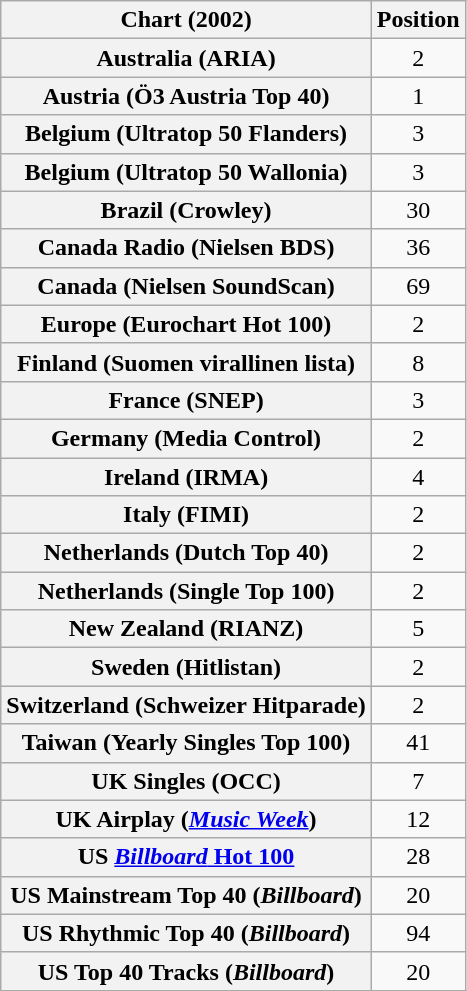<table class="wikitable sortable plainrowheaders" style="text-align:center">
<tr>
<th scope="col">Chart (2002)</th>
<th scope="col">Position</th>
</tr>
<tr>
<th scope="row">Australia (ARIA)</th>
<td>2</td>
</tr>
<tr>
<th scope="row">Austria (Ö3 Austria Top 40)</th>
<td>1</td>
</tr>
<tr>
<th scope="row">Belgium (Ultratop 50 Flanders)</th>
<td>3</td>
</tr>
<tr>
<th scope="row">Belgium (Ultratop 50 Wallonia)</th>
<td>3</td>
</tr>
<tr>
<th scope="row">Brazil (Crowley)</th>
<td>30</td>
</tr>
<tr>
<th scope="row">Canada Radio (Nielsen BDS)</th>
<td>36</td>
</tr>
<tr>
<th scope="row">Canada (Nielsen SoundScan)</th>
<td>69</td>
</tr>
<tr>
<th scope="row">Europe (Eurochart Hot 100)</th>
<td>2</td>
</tr>
<tr>
<th scope="row">Finland (Suomen virallinen lista)</th>
<td>8</td>
</tr>
<tr>
<th scope="row">France (SNEP)</th>
<td>3</td>
</tr>
<tr>
<th scope="row">Germany (Media Control)</th>
<td>2</td>
</tr>
<tr>
<th scope="row">Ireland (IRMA)</th>
<td>4</td>
</tr>
<tr>
<th scope="row">Italy (FIMI)</th>
<td>2</td>
</tr>
<tr>
<th scope="row">Netherlands (Dutch Top 40)</th>
<td>2</td>
</tr>
<tr>
<th scope="row">Netherlands (Single Top 100)</th>
<td>2</td>
</tr>
<tr>
<th scope="row">New Zealand (RIANZ)</th>
<td>5</td>
</tr>
<tr>
<th scope="row">Sweden (Hitlistan)</th>
<td>2</td>
</tr>
<tr>
<th scope="row">Switzerland (Schweizer Hitparade)</th>
<td>2</td>
</tr>
<tr>
<th scope="row">Taiwan (Yearly Singles Top 100)</th>
<td>41</td>
</tr>
<tr>
<th scope="row">UK Singles (OCC)</th>
<td>7</td>
</tr>
<tr>
<th scope="row">UK Airplay (<em><a href='#'>Music Week</a></em>)</th>
<td>12</td>
</tr>
<tr>
<th scope="row">US <a href='#'><em>Billboard</em> Hot 100</a></th>
<td>28</td>
</tr>
<tr>
<th scope="row">US Mainstream Top 40 (<em>Billboard</em>)</th>
<td>20</td>
</tr>
<tr>
<th scope="row">US Rhythmic Top 40 (<em>Billboard</em>)</th>
<td>94</td>
</tr>
<tr>
<th scope="row">US Top 40 Tracks (<em>Billboard</em>)</th>
<td>20</td>
</tr>
</table>
